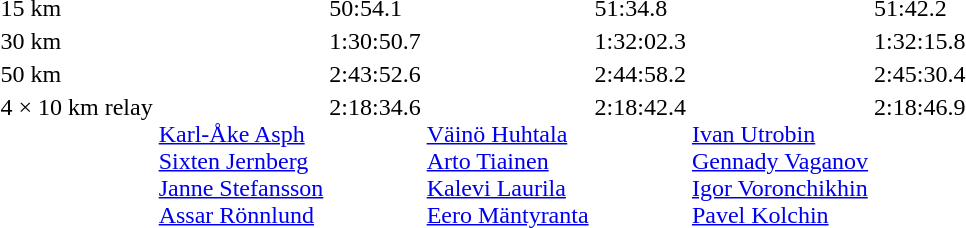<table>
<tr valign="top">
<td>15 km<br></td>
<td></td>
<td>50:54.1</td>
<td></td>
<td>51:34.8</td>
<td></td>
<td>51:42.2</td>
</tr>
<tr valign="top">
<td>30 km<br></td>
<td></td>
<td>1:30:50.7</td>
<td></td>
<td>1:32:02.3</td>
<td></td>
<td>1:32:15.8</td>
</tr>
<tr valign="top">
<td>50 km<br></td>
<td></td>
<td>2:43:52.6</td>
<td></td>
<td>2:44:58.2</td>
<td></td>
<td>2:45:30.4</td>
</tr>
<tr valign="top">
<td>4 × 10 km relay<br></td>
<td><br><a href='#'>Karl-Åke Asph</a><br><a href='#'>Sixten Jernberg</a><br><a href='#'>Janne Stefansson</a><br><a href='#'>Assar Rönnlund</a></td>
<td>2:18:34.6</td>
<td><br><a href='#'>Väinö Huhtala</a><br><a href='#'>Arto Tiainen</a><br><a href='#'>Kalevi Laurila</a><br><a href='#'>Eero Mäntyranta</a></td>
<td>2:18:42.4</td>
<td><br><a href='#'>Ivan Utrobin</a><br><a href='#'>Gennady Vaganov</a><br><a href='#'>Igor Voronchikhin</a><br><a href='#'>Pavel Kolchin</a></td>
<td>2:18:46.9</td>
</tr>
</table>
